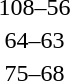<table style="text-align:center">
<tr>
<th width=200></th>
<th width=100></th>
<th width=200></th>
</tr>
<tr>
<td align=right><strong></strong></td>
<td align=center>108–56</td>
<td align=left></td>
</tr>
<tr>
<td align=right><strong></strong></td>
<td align=center>64–63</td>
<td align=left></td>
</tr>
<tr>
<td align=right><strong></strong></td>
<td align=center>75–68</td>
<td align=left></td>
</tr>
</table>
